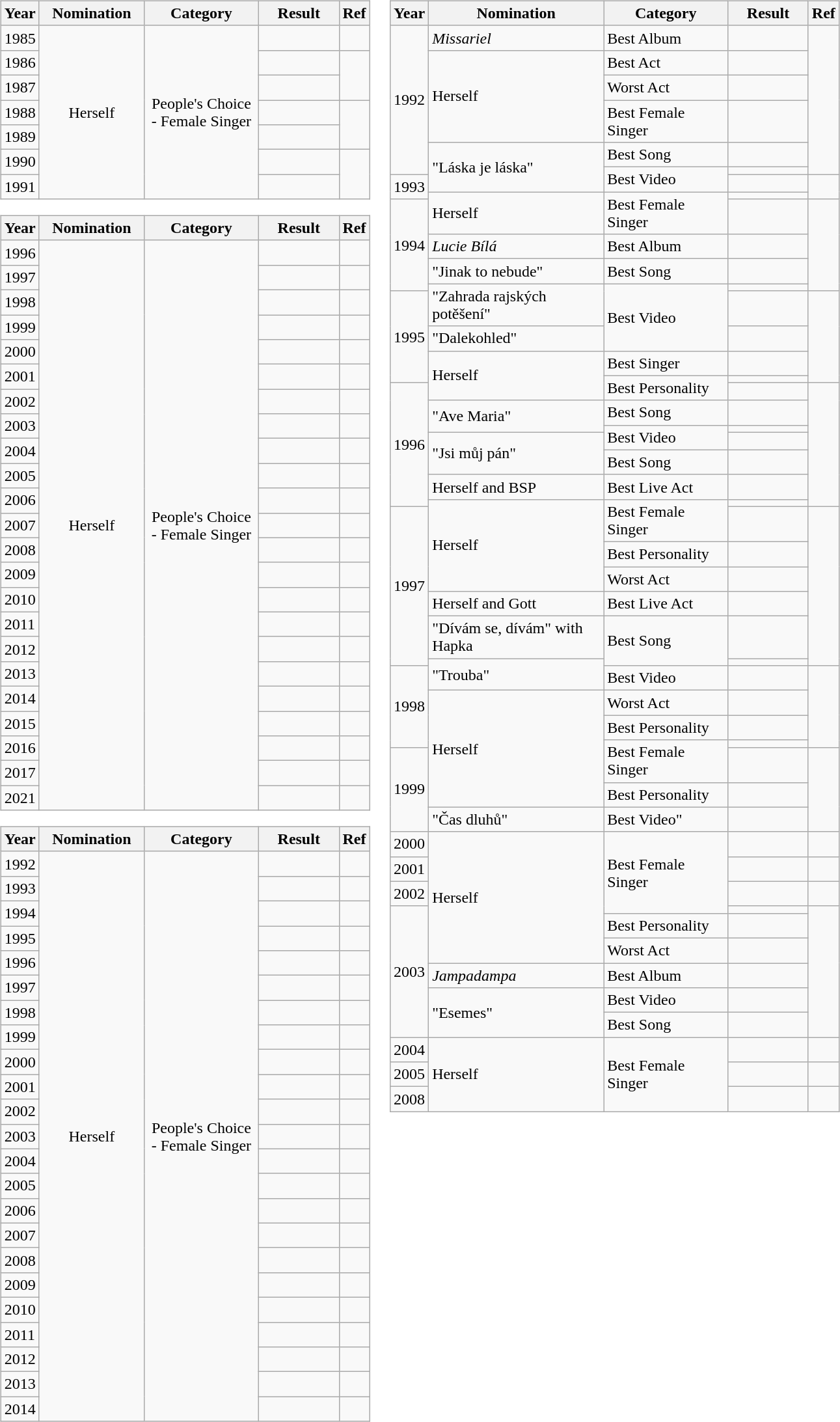<table border="0"|>
<tr>
<td valign="top"><br><table class="wikitable">
<tr>
<th width="1">Year</th>
<th width="100">Nomination</th>
<th width="110">Category</th>
<th width="75">Result</th>
<th width="1">Ref</th>
</tr>
<tr>
<td>1985</td>
<td rowspan="7" align="center">Herself</td>
<td rowspan="7" align="center">People's Choice <br>- Female Singer</td>
<td></td>
<td align="center"></td>
</tr>
<tr>
<td>1986</td>
<td></td>
<td rowspan="2" align="center"></td>
</tr>
<tr>
<td>1987</td>
<td></td>
</tr>
<tr>
<td>1988</td>
<td></td>
<td rowspan="2" align="center"></td>
</tr>
<tr>
<td>1989</td>
<td></td>
</tr>
<tr>
<td>1990</td>
<td></td>
<td rowspan="2" align="center"></td>
</tr>
<tr>
<td>1991</td>
<td></td>
</tr>
</table>
<table class="wikitable">
<tr>
<th width="1">Year</th>
<th width="100">Nomination</th>
<th width="110">Category</th>
<th width="75">Result</th>
<th width="1">Ref</th>
</tr>
<tr>
<td>1996</td>
<td rowspan="23" align="center">Herself</td>
<td rowspan="23" align="center">People's Choice <br>- Female Singer</td>
<td></td>
<td align="center"></td>
</tr>
<tr>
<td>1997</td>
<td></td>
<td align="center"></td>
</tr>
<tr>
<td>1998</td>
<td></td>
<td align="center"></td>
</tr>
<tr>
<td>1999</td>
<td></td>
<td align="center"></td>
</tr>
<tr>
<td>2000</td>
<td></td>
<td align="center"></td>
</tr>
<tr>
<td>2001</td>
<td></td>
<td align="center"></td>
</tr>
<tr>
<td>2002</td>
<td></td>
<td align="center"></td>
</tr>
<tr>
<td>2003</td>
<td></td>
<td align="center"></td>
</tr>
<tr>
<td>2004</td>
<td></td>
<td align="center"></td>
</tr>
<tr>
<td>2005</td>
<td></td>
<td align="center"></td>
</tr>
<tr>
<td>2006</td>
<td></td>
<td align="center"></td>
</tr>
<tr>
<td>2007</td>
<td></td>
<td align="center"></td>
</tr>
<tr>
<td>2008</td>
<td></td>
<td align="center"></td>
</tr>
<tr>
<td>2009</td>
<td></td>
<td align="center"></td>
</tr>
<tr>
<td>2010</td>
<td></td>
<td align="center"></td>
</tr>
<tr>
<td>2011</td>
<td></td>
<td align="center"></td>
</tr>
<tr>
<td>2012</td>
<td></td>
<td align="center"></td>
</tr>
<tr>
<td>2013</td>
<td></td>
<td align="center"></td>
</tr>
<tr>
<td>2014</td>
<td></td>
<td align="center"></td>
</tr>
<tr>
<td>2015</td>
<td></td>
<td align="center"></td>
</tr>
<tr>
<td>2016</td>
<td></td>
<td align="center"></td>
</tr>
<tr>
<td>2017</td>
<td></td>
<td align="center"></td>
</tr>
<tr>
<td>2021</td>
<td></td>
<td align="center"></td>
</tr>
</table>
<table class="wikitable">
<tr>
<th width="1">Year</th>
<th width="100">Nomination</th>
<th width="110">Category</th>
<th width="75">Result</th>
<th width="1">Ref</th>
</tr>
<tr>
<td>1992</td>
<td rowspan="23" align="center">Herself</td>
<td rowspan="23" align="center">People's Choice <br>- Female Singer</td>
<td></td>
<td align="center"></td>
</tr>
<tr>
<td>1993</td>
<td></td>
<td align="center"></td>
</tr>
<tr>
<td>1994</td>
<td></td>
<td align="center"></td>
</tr>
<tr>
<td>1995</td>
<td></td>
<td align="center"></td>
</tr>
<tr>
<td>1996</td>
<td></td>
<td align="center"></td>
</tr>
<tr>
<td>1997</td>
<td></td>
<td align="center"></td>
</tr>
<tr>
<td>1998</td>
<td></td>
<td align="center"></td>
</tr>
<tr>
<td>1999</td>
<td></td>
<td align="center"></td>
</tr>
<tr>
<td>2000</td>
<td></td>
<td align="center"></td>
</tr>
<tr>
<td>2001</td>
<td></td>
<td align="center"></td>
</tr>
<tr>
<td>2002</td>
<td></td>
<td align="center"></td>
</tr>
<tr>
<td>2003</td>
<td></td>
<td align="center"></td>
</tr>
<tr>
<td>2004</td>
<td></td>
<td align="center"></td>
</tr>
<tr>
<td>2005</td>
<td></td>
<td align="center"></td>
</tr>
<tr>
<td>2006</td>
<td></td>
<td align="center"></td>
</tr>
<tr>
<td>2007</td>
<td></td>
<td align="center"></td>
</tr>
<tr>
<td>2008</td>
<td></td>
<td align="center"></td>
</tr>
<tr>
<td>2009</td>
<td></td>
<td align="center"></td>
</tr>
<tr>
<td>2010</td>
<td></td>
<td align="center"></td>
</tr>
<tr>
<td>2011</td>
<td></td>
</tr>
<tr>
<td>2012</td>
<td></td>
<td align="center"></td>
</tr>
<tr>
<td>2013</td>
<td></td>
<td align="center"></td>
</tr>
<tr>
<td>2014</td>
<td></td>
<td align="center"></td>
</tr>
</table>
</td>
<td valign="top"><br><table class="wikitable">
<tr>
<th width="1">Year</th>
<th width="172">Nomination</th>
<th width="120">Category</th>
<th width="75">Result</th>
<th width="1">Ref</th>
</tr>
<tr>
<td rowspan="6">1992</td>
<td><em>Missariel</em></td>
<td>Best Album</td>
<td></td>
<td rowspan="6" align="center"></td>
</tr>
<tr>
<td rowspan="3">Herself</td>
<td>Best Act</td>
<td></td>
</tr>
<tr>
<td>Worst Act</td>
<td></td>
</tr>
<tr>
<td>Best Female Singer</td>
<td></td>
</tr>
<tr>
<td rowspan="3">"Láska je láska"</td>
<td>Best Song</td>
<td></td>
</tr>
<tr>
<td rowspan="2">Best Video</td>
<td></td>
</tr>
<tr>
<td rowspan="2">1993</td>
<td></td>
<td rowspan="2" align="center"></td>
</tr>
<tr>
<td rowspan="2">Herself</td>
<td rowspan="2">Best Female Singer</td>
<td></td>
</tr>
<tr>
<td rowspan="4">1994</td>
<td></td>
<td rowspan="4" align="center"></td>
</tr>
<tr>
<td><em>Lucie Bílá</em></td>
<td>Best Album</td>
<td></td>
</tr>
<tr>
<td>"Jinak to nebude"</td>
<td>Best Song</td>
<td></td>
</tr>
<tr>
<td rowspan="2">"Zahrada rajských potěšení"</td>
<td rowspan="3">Best Video</td>
<td></td>
</tr>
<tr>
<td rowspan="4">1995</td>
<td></td>
<td rowspan="4" align="center"></td>
</tr>
<tr>
<td>"Dalekohled"</td>
<td></td>
</tr>
<tr>
<td rowspan="3">Herself</td>
<td>Best Singer</td>
<td></td>
</tr>
<tr>
<td rowspan="2">Best Personality</td>
<td></td>
</tr>
<tr>
<td rowspan="7">1996</td>
<td></td>
<td rowspan="7" align="center"></td>
</tr>
<tr>
<td rowspan="2">"Ave Maria"</td>
<td>Best Song</td>
<td></td>
</tr>
<tr>
<td rowspan="2">Best Video</td>
<td></td>
</tr>
<tr>
<td rowspan="2">"Jsi můj pán"</td>
<td></td>
</tr>
<tr>
<td>Best Song</td>
<td></td>
</tr>
<tr>
<td>Herself and BSP</td>
<td>Best Live Act</td>
<td></td>
</tr>
<tr>
<td rowspan="4">Herself</td>
<td rowspan="2">Best Female Singer</td>
<td></td>
</tr>
<tr>
<td rowspan="6">1997</td>
<td></td>
<td rowspan="6" align="center"></td>
</tr>
<tr>
<td>Best Personality</td>
<td></td>
</tr>
<tr>
<td>Worst Act</td>
<td></td>
</tr>
<tr>
<td>Herself and Gott</td>
<td>Best Live Act</td>
<td></td>
</tr>
<tr>
<td>"Dívám se, dívám" with Hapka</td>
<td rowspan="2">Best Song</td>
<td></td>
</tr>
<tr>
<td rowspan="2">"Trouba"</td>
<td></td>
</tr>
<tr>
<td rowspan="4">1998</td>
<td>Best Video</td>
<td></td>
<td rowspan="4" align="center"></td>
</tr>
<tr>
<td rowspan="5">Herself</td>
<td>Worst Act</td>
<td></td>
</tr>
<tr>
<td>Best Personality</td>
<td></td>
</tr>
<tr>
<td rowspan="2">Best Female Singer</td>
<td></td>
</tr>
<tr>
<td rowspan="3">1999</td>
<td></td>
<td rowspan="3" align="center"></td>
</tr>
<tr>
<td>Best Personality</td>
<td></td>
</tr>
<tr>
<td>"Čas dluhů"</td>
<td>Best Video"</td>
<td></td>
</tr>
<tr>
<td>2000</td>
<td rowspan="6">Herself</td>
<td rowspan="4">Best Female Singer</td>
<td></td>
<td align="center"></td>
</tr>
<tr>
<td>2001</td>
<td></td>
<td align="center"></td>
</tr>
<tr>
<td>2002</td>
<td></td>
<td align="center"></td>
</tr>
<tr>
<td rowspan="6">2003</td>
<td></td>
<td rowspan="6" align="center"></td>
</tr>
<tr>
<td>Best Personality</td>
<td></td>
</tr>
<tr>
<td>Worst Act</td>
<td></td>
</tr>
<tr>
<td><em>Jampadampa</em></td>
<td>Best Album</td>
<td></td>
</tr>
<tr>
<td rowspan="2">"Esemes"</td>
<td>Best Video</td>
<td></td>
</tr>
<tr>
<td>Best Song</td>
<td></td>
</tr>
<tr>
<td>2004</td>
<td rowspan="3">Herself</td>
<td rowspan="3">Best Female Singer</td>
<td></td>
<td align="center"></td>
</tr>
<tr>
<td>2005</td>
<td></td>
<td align="center"></td>
</tr>
<tr>
<td>2008</td>
<td></td>
<td align="center"></td>
</tr>
</table>
</td>
</tr>
</table>
